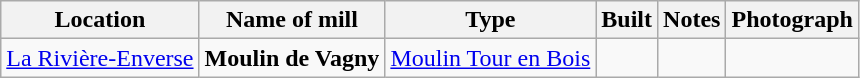<table class="wikitable">
<tr>
<th>Location</th>
<th>Name of mill</th>
<th>Type</th>
<th>Built</th>
<th>Notes</th>
<th>Photograph</th>
</tr>
<tr>
<td><a href='#'>La Rivière-Enverse</a></td>
<td><strong>Moulin de Vagny</strong></td>
<td><a href='#'>Moulin Tour en Bois</a></td>
<td></td>
<td> </td>
<td></td>
</tr>
</table>
